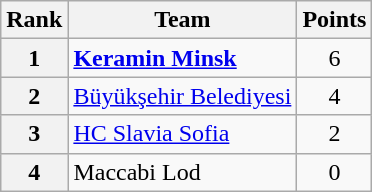<table class="wikitable" style="text-align: center;">
<tr>
<th>Rank</th>
<th>Team</th>
<th>Points</th>
</tr>
<tr>
<th>1</th>
<td style="text-align: left;"> <strong><a href='#'>Keramin Minsk</a></strong></td>
<td>6</td>
</tr>
<tr>
<th>2</th>
<td style="text-align: left;"> <a href='#'>Büyükşehir Belediyesi</a></td>
<td>4</td>
</tr>
<tr>
<th>3</th>
<td style="text-align: left;"> <a href='#'>HC Slavia Sofia</a></td>
<td>2</td>
</tr>
<tr>
<th>4</th>
<td style="text-align: left;"> Maccabi Lod</td>
<td>0</td>
</tr>
</table>
